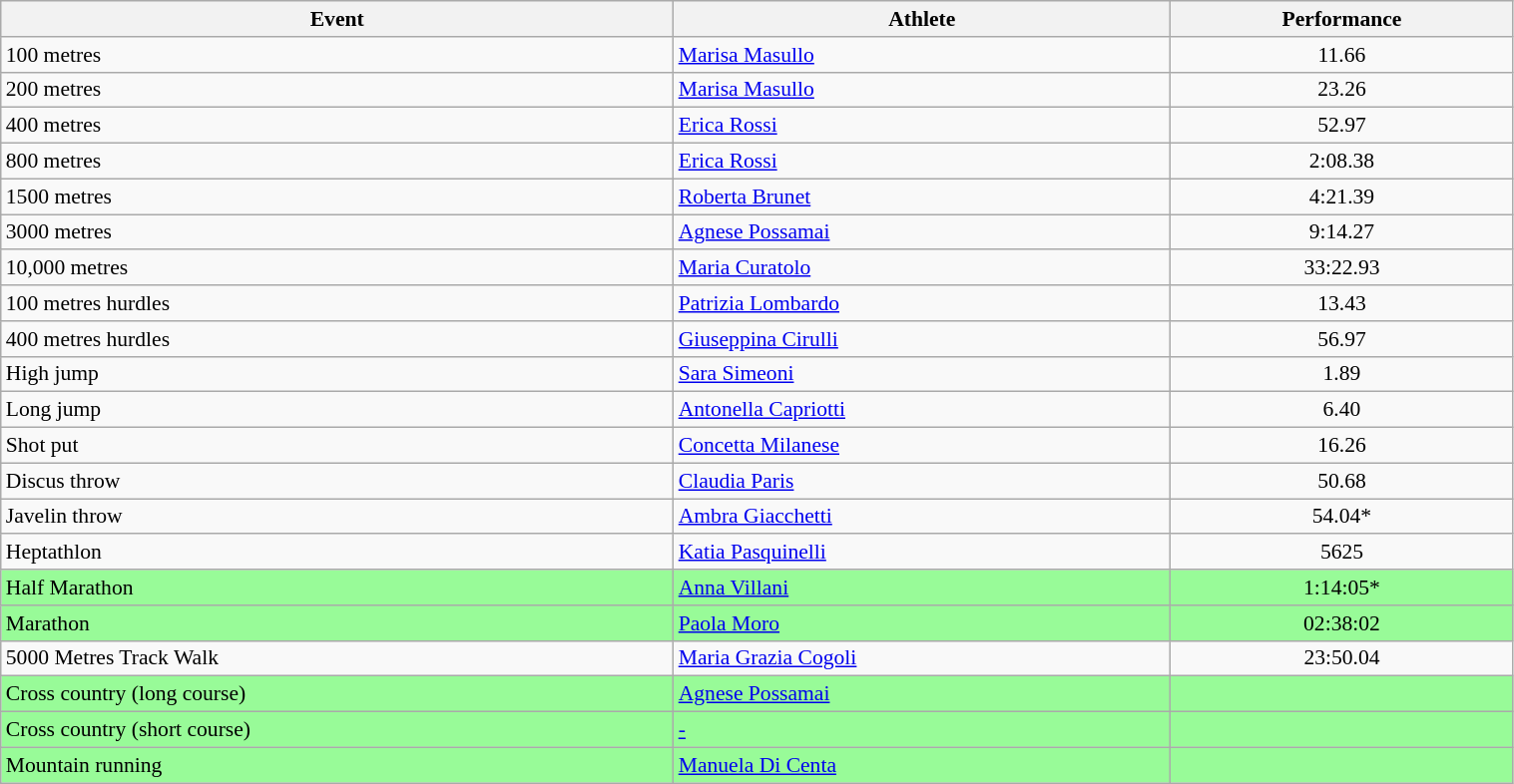<table class="wikitable" width=80% style="font-size:90%; text-align:left;">
<tr>
<th>Event</th>
<th>Athlete</th>
<th>Performance</th>
</tr>
<tr>
<td>100 metres</td>
<td><a href='#'>Marisa Masullo</a></td>
<td align=center>11.66</td>
</tr>
<tr>
<td>200 metres</td>
<td><a href='#'>Marisa Masullo</a></td>
<td align=center>23.26</td>
</tr>
<tr>
<td>400 metres</td>
<td><a href='#'>Erica Rossi</a></td>
<td align=center>52.97</td>
</tr>
<tr>
<td>800 metres</td>
<td><a href='#'>Erica Rossi</a></td>
<td align=center>2:08.38</td>
</tr>
<tr>
<td>1500 metres</td>
<td><a href='#'>Roberta Brunet</a></td>
<td align=center>4:21.39</td>
</tr>
<tr>
<td>3000 metres</td>
<td><a href='#'>Agnese Possamai</a></td>
<td align=center>9:14.27</td>
</tr>
<tr>
<td>10,000 metres</td>
<td><a href='#'>Maria Curatolo</a></td>
<td align=center>33:22.93</td>
</tr>
<tr>
<td>100 metres hurdles</td>
<td><a href='#'>Patrizia Lombardo</a></td>
<td align=center>13.43</td>
</tr>
<tr>
<td>400 metres hurdles</td>
<td><a href='#'>Giuseppina Cirulli</a></td>
<td align=center>56.97</td>
</tr>
<tr>
<td>High jump</td>
<td><a href='#'>Sara Simeoni</a></td>
<td align=center>1.89</td>
</tr>
<tr>
<td>Long jump</td>
<td><a href='#'>Antonella Capriotti</a></td>
<td align=center>6.40</td>
</tr>
<tr>
<td>Shot put</td>
<td><a href='#'>Concetta Milanese</a></td>
<td align=center>16.26</td>
</tr>
<tr>
<td>Discus throw</td>
<td><a href='#'>Claudia Paris</a></td>
<td align=center>50.68</td>
</tr>
<tr>
<td>Javelin throw</td>
<td><a href='#'>Ambra Giacchetti</a></td>
<td align=center>54.04*</td>
</tr>
<tr>
<td>Heptathlon</td>
<td><a href='#'>Katia Pasquinelli</a></td>
<td align=center>5625</td>
</tr>
<tr bgcolor=palegreen>
<td>Half Marathon</td>
<td><a href='#'>Anna Villani</a></td>
<td align=center>1:14:05*</td>
</tr>
<tr bgcolor=palegreen>
<td>Marathon</td>
<td><a href='#'>Paola Moro</a></td>
<td align=center>02:38:02</td>
</tr>
<tr>
<td>5000 Metres Track Walk</td>
<td><a href='#'>Maria Grazia Cogoli</a></td>
<td align=center>23:50.04</td>
</tr>
<tr bgcolor=palegreen>
<td>Cross country (long course)</td>
<td><a href='#'>Agnese Possamai</a></td>
<td align=center></td>
</tr>
<tr bgcolor=palegreen>
<td>Cross country (short course)</td>
<td><a href='#'>-</a></td>
<td align=center></td>
</tr>
<tr bgcolor=palegreen>
<td>Mountain running</td>
<td><a href='#'>Manuela Di Centa</a></td>
<td align=center></td>
</tr>
</table>
